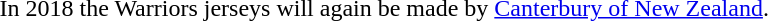<table>
<tr>
<td><br></td>
<td><br>In 2018 the Warriors jerseys will again be made by <a href='#'>Canterbury of New Zealand</a>.</td>
<td><br></td>
</tr>
</table>
